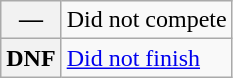<table class="wikitable">
<tr>
<th scope="row">—</th>
<td>Did not compete</td>
</tr>
<tr>
<th scope="row">DNF</th>
<td><a href='#'>Did not finish</a></td>
</tr>
</table>
